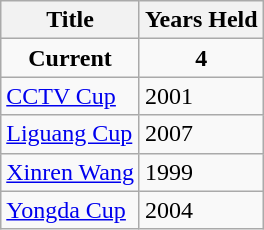<table class="wikitable">
<tr>
<th>Title</th>
<th>Years Held</th>
</tr>
<tr>
<td align="center"><strong>Current</strong></td>
<td align="center"><strong>4</strong></td>
</tr>
<tr>
<td> <a href='#'>CCTV Cup</a></td>
<td>2001</td>
</tr>
<tr>
<td> <a href='#'>Liguang Cup</a></td>
<td>2007</td>
</tr>
<tr>
<td> <a href='#'>Xinren Wang</a></td>
<td>1999</td>
</tr>
<tr>
<td> <a href='#'>Yongda Cup</a></td>
<td>2004</td>
</tr>
</table>
